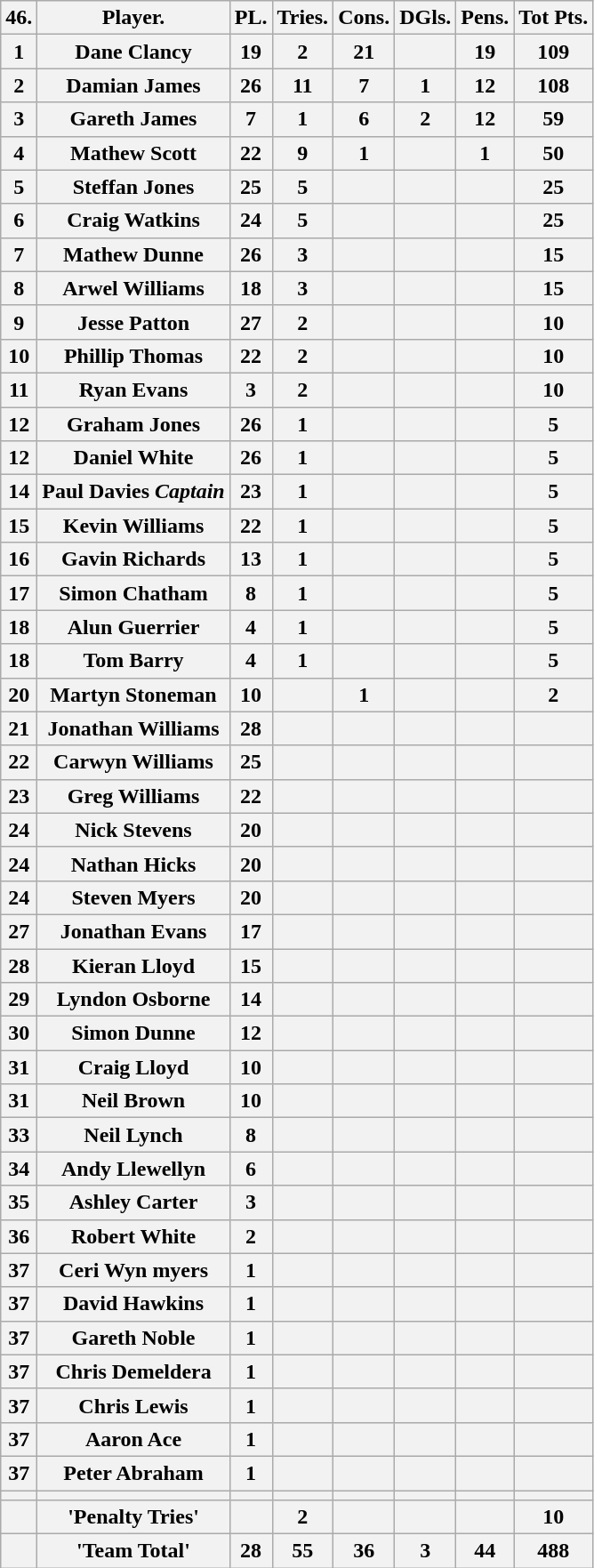<table class="wikitable">
<tr>
<th>46.</th>
<th>Player.</th>
<th>PL.</th>
<th>Tries.</th>
<th>Cons.</th>
<th>DGls.</th>
<th>Pens.</th>
<th>Tot Pts.</th>
</tr>
<tr>
<th>1</th>
<th>Dane Clancy</th>
<th>19</th>
<th>2</th>
<th>21</th>
<th></th>
<th>19</th>
<th>109</th>
</tr>
<tr>
<th>2</th>
<th>Damian James</th>
<th>26</th>
<th>11</th>
<th>7</th>
<th>1</th>
<th>12</th>
<th>108</th>
</tr>
<tr>
<th>3</th>
<th>Gareth James</th>
<th>7</th>
<th>1</th>
<th>6</th>
<th>2</th>
<th>12</th>
<th>59</th>
</tr>
<tr>
<th>4</th>
<th>Mathew Scott</th>
<th>22</th>
<th>9</th>
<th>1</th>
<th></th>
<th>1</th>
<th>50</th>
</tr>
<tr>
<th>5</th>
<th>Steffan Jones</th>
<th>25</th>
<th>5</th>
<th></th>
<th></th>
<th></th>
<th>25</th>
</tr>
<tr>
<th>6</th>
<th>Craig Watkins</th>
<th>24</th>
<th>5</th>
<th></th>
<th></th>
<th></th>
<th>25</th>
</tr>
<tr>
<th>7</th>
<th>Mathew Dunne</th>
<th>26</th>
<th>3</th>
<th></th>
<th></th>
<th></th>
<th>15</th>
</tr>
<tr>
<th>8</th>
<th>Arwel Williams</th>
<th>18</th>
<th>3</th>
<th></th>
<th></th>
<th></th>
<th>15</th>
</tr>
<tr>
<th>9</th>
<th>Jesse Patton</th>
<th>27</th>
<th>2</th>
<th></th>
<th></th>
<th></th>
<th>10</th>
</tr>
<tr>
<th>10</th>
<th>Phillip Thomas</th>
<th>22</th>
<th>2</th>
<th></th>
<th></th>
<th></th>
<th>10</th>
</tr>
<tr>
<th>11</th>
<th>Ryan Evans</th>
<th>3</th>
<th>2</th>
<th></th>
<th></th>
<th></th>
<th>10</th>
</tr>
<tr>
<th>12</th>
<th>Graham Jones</th>
<th>26</th>
<th>1</th>
<th></th>
<th></th>
<th></th>
<th>5</th>
</tr>
<tr>
<th>12</th>
<th>Daniel White</th>
<th>26</th>
<th>1</th>
<th></th>
<th></th>
<th></th>
<th>5</th>
</tr>
<tr>
<th>14</th>
<th>Paul Davies  <em>Captain</em></th>
<th>23</th>
<th>1</th>
<th></th>
<th></th>
<th></th>
<th>5</th>
</tr>
<tr>
<th>15</th>
<th>Kevin Williams</th>
<th>22</th>
<th>1</th>
<th></th>
<th></th>
<th></th>
<th>5</th>
</tr>
<tr>
<th>16</th>
<th>Gavin Richards</th>
<th>13</th>
<th>1</th>
<th></th>
<th></th>
<th></th>
<th>5</th>
</tr>
<tr>
<th>17</th>
<th>Simon Chatham</th>
<th>8</th>
<th>1</th>
<th></th>
<th></th>
<th></th>
<th>5</th>
</tr>
<tr>
<th>18</th>
<th>Alun Guerrier</th>
<th>4</th>
<th>1</th>
<th></th>
<th></th>
<th></th>
<th>5</th>
</tr>
<tr>
<th>18</th>
<th>Tom Barry</th>
<th>4</th>
<th>1</th>
<th></th>
<th></th>
<th></th>
<th>5</th>
</tr>
<tr>
<th>20</th>
<th>Martyn Stoneman</th>
<th>10</th>
<th></th>
<th>1</th>
<th></th>
<th></th>
<th>2</th>
</tr>
<tr>
<th>21</th>
<th>Jonathan Williams</th>
<th>28</th>
<th></th>
<th></th>
<th></th>
<th></th>
<th></th>
</tr>
<tr>
<th>22</th>
<th>Carwyn Williams</th>
<th>25</th>
<th></th>
<th></th>
<th></th>
<th></th>
<th></th>
</tr>
<tr>
<th>23</th>
<th>Greg Williams</th>
<th>22</th>
<th></th>
<th></th>
<th></th>
<th></th>
<th></th>
</tr>
<tr>
<th>24</th>
<th>Nick Stevens</th>
<th>20</th>
<th></th>
<th></th>
<th></th>
<th></th>
<th></th>
</tr>
<tr>
<th>24</th>
<th>Nathan Hicks</th>
<th>20</th>
<th></th>
<th></th>
<th></th>
<th></th>
<th></th>
</tr>
<tr>
<th>24</th>
<th>Steven Myers</th>
<th>20</th>
<th></th>
<th></th>
<th></th>
<th></th>
<th></th>
</tr>
<tr>
<th>27</th>
<th>Jonathan Evans</th>
<th>17</th>
<th></th>
<th></th>
<th></th>
<th></th>
<th></th>
</tr>
<tr>
<th>28</th>
<th>Kieran Lloyd</th>
<th>15</th>
<th></th>
<th></th>
<th></th>
<th></th>
<th></th>
</tr>
<tr>
<th>29</th>
<th>Lyndon Osborne</th>
<th>14</th>
<th></th>
<th></th>
<th></th>
<th></th>
<th></th>
</tr>
<tr>
<th>30</th>
<th>Simon Dunne</th>
<th>12</th>
<th></th>
<th></th>
<th></th>
<th></th>
<th></th>
</tr>
<tr>
<th>31</th>
<th>Craig Lloyd</th>
<th>10</th>
<th></th>
<th></th>
<th></th>
<th></th>
<th></th>
</tr>
<tr>
<th>31</th>
<th>Neil Brown</th>
<th>10</th>
<th></th>
<th></th>
<th></th>
<th></th>
<th></th>
</tr>
<tr>
<th>33</th>
<th>Neil Lynch</th>
<th>8</th>
<th></th>
<th></th>
<th></th>
<th></th>
<th></th>
</tr>
<tr>
<th>34</th>
<th>Andy Llewellyn</th>
<th>6</th>
<th></th>
<th></th>
<th></th>
<th></th>
<th></th>
</tr>
<tr>
<th>35</th>
<th>Ashley Carter</th>
<th>3</th>
<th></th>
<th></th>
<th></th>
<th></th>
<th></th>
</tr>
<tr>
<th>36</th>
<th>Robert White</th>
<th>2</th>
<th></th>
<th></th>
<th></th>
<th></th>
<th></th>
</tr>
<tr>
<th>37</th>
<th>Ceri Wyn myers</th>
<th>1</th>
<th></th>
<th></th>
<th></th>
<th></th>
<th></th>
</tr>
<tr>
<th>37</th>
<th>David Hawkins</th>
<th>1</th>
<th></th>
<th></th>
<th></th>
<th></th>
<th></th>
</tr>
<tr>
<th>37</th>
<th>Gareth Noble</th>
<th>1</th>
<th></th>
<th></th>
<th></th>
<th></th>
<th></th>
</tr>
<tr>
<th>37</th>
<th>Chris Demeldera</th>
<th>1</th>
<th></th>
<th></th>
<th></th>
<th></th>
<th></th>
</tr>
<tr>
<th>37</th>
<th>Chris Lewis</th>
<th>1</th>
<th></th>
<th></th>
<th></th>
<th></th>
<th></th>
</tr>
<tr>
<th>37</th>
<th>Aaron Ace</th>
<th>1</th>
<th></th>
<th></th>
<th></th>
<th></th>
<th></th>
</tr>
<tr>
<th>37</th>
<th>Peter Abraham</th>
<th>1</th>
<th></th>
<th></th>
<th></th>
<th></th>
<th></th>
</tr>
<tr>
<th></th>
<th></th>
<th></th>
<th></th>
<th></th>
<th></th>
<th></th>
<th></th>
</tr>
<tr>
<th></th>
<th>'Penalty Tries'</th>
<th></th>
<th>2</th>
<th></th>
<th></th>
<th></th>
<th>10</th>
</tr>
<tr>
<th></th>
<th>'Team Total'</th>
<th>28</th>
<th>55</th>
<th>36</th>
<th>3</th>
<th>44</th>
<th>488</th>
</tr>
</table>
